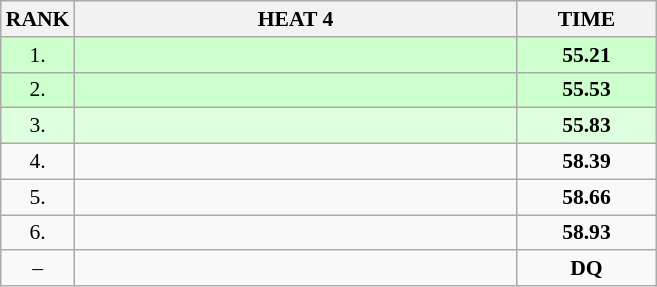<table class="wikitable" style="border-collapse: collapse; font-size: 90%;">
<tr>
<th>RANK</th>
<th style="width: 20em">HEAT 4</th>
<th style="width: 6em">TIME</th>
</tr>
<tr style="background:#ccffcc;">
<td align="center">1.</td>
<td></td>
<td align="center"><strong>55.21</strong></td>
</tr>
<tr style="background:#ccffcc;">
<td align="center">2.</td>
<td></td>
<td align="center"><strong>55.53</strong></td>
</tr>
<tr style="background:#ddffdd;">
<td align="center">3.</td>
<td></td>
<td align="center"><strong>55.83</strong></td>
</tr>
<tr>
<td align="center">4.</td>
<td></td>
<td align="center"><strong>58.39</strong></td>
</tr>
<tr>
<td align="center">5.</td>
<td></td>
<td align="center"><strong>58.66</strong></td>
</tr>
<tr>
<td align="center">6.</td>
<td></td>
<td align="center"><strong>58.93</strong></td>
</tr>
<tr>
<td align="center">–</td>
<td></td>
<td align="center"><strong>DQ</strong></td>
</tr>
</table>
